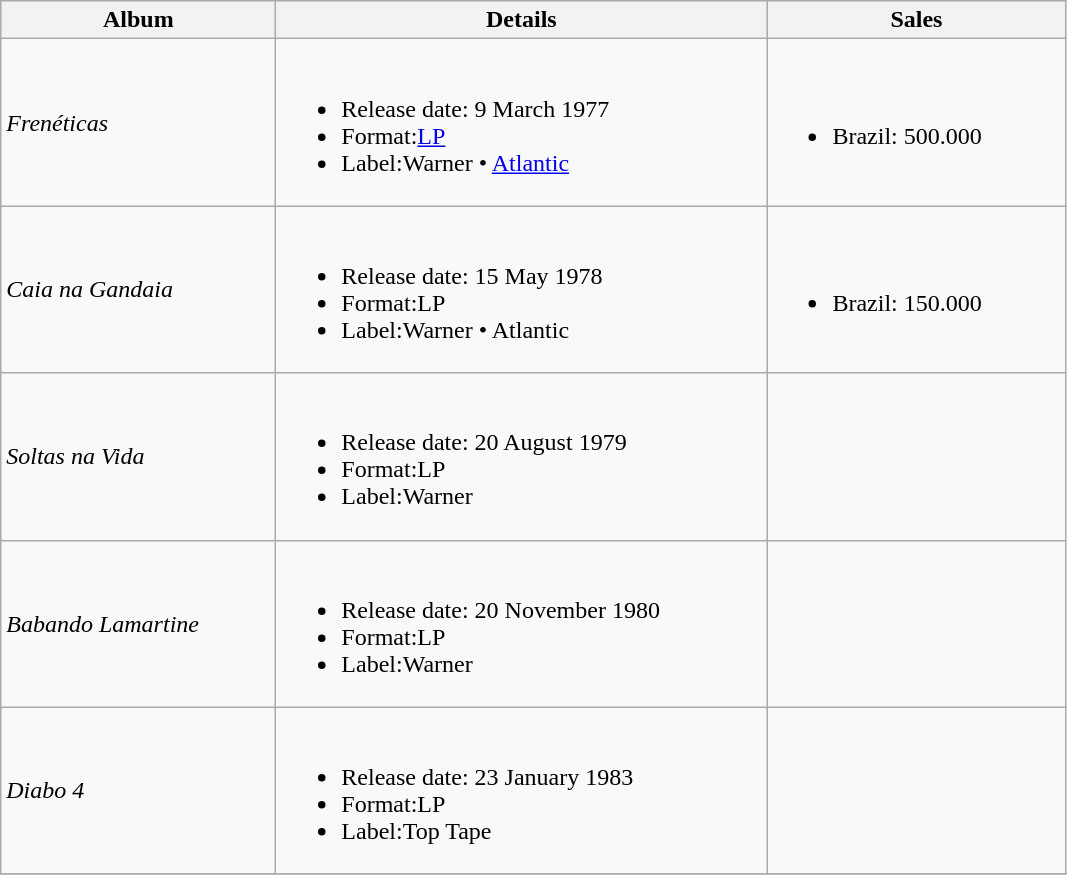<table class="wikitable">
<tr>
<th style="width:11em;">Album</th>
<th style="width:20em;">Details</th>
<th style="width:12em;">Sales</th>
</tr>
<tr>
<td><em>Frenéticas</em></td>
<td><br><ul><li>Release date: 9 March 1977</li><li>Format:<a href='#'>LP</a></li><li>Label:Warner • <a href='#'>Atlantic</a></li></ul></td>
<td><br><ul><li>Brazil: 500.000</li></ul></td>
</tr>
<tr>
<td><em>Caia na Gandaia</em></td>
<td><br><ul><li>Release date: 15 May 1978</li><li>Format:LP</li><li>Label:Warner • Atlantic</li></ul></td>
<td><br><ul><li>Brazil: 150.000</li></ul></td>
</tr>
<tr>
<td><em>Soltas na Vida</em></td>
<td><br><ul><li>Release date: 20 August 1979</li><li>Format:LP</li><li>Label:Warner</li></ul></td>
<td></td>
</tr>
<tr>
<td><em>Babando Lamartine</em></td>
<td><br><ul><li>Release date: 20 November 1980</li><li>Format:LP</li><li>Label:Warner</li></ul></td>
<td></td>
</tr>
<tr>
<td><em>Diabo 4</em></td>
<td><br><ul><li>Release date: 23 January 1983</li><li>Format:LP</li><li>Label:Top Tape</li></ul></td>
<td></td>
</tr>
<tr>
</tr>
</table>
